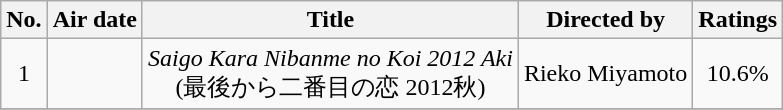<table class="wikitable" style="text-align:center">
<tr>
<th>No.</th>
<th>Air date</th>
<th>Title</th>
<th>Directed by</th>
<th>Ratings</th>
</tr>
<tr>
<td>1</td>
<td></td>
<td><em>Saigo Kara Nibanme no Koi 2012 Aki</em> <br>(最後から二番目の恋 2012秋)</td>
<td>Rieko Miyamoto</td>
<td>10.6%</td>
</tr>
<tr>
</tr>
</table>
